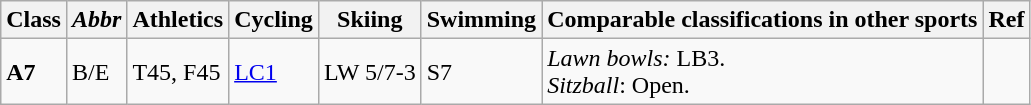<table class="wikitable sortable">
<tr>
<th>Class</th>
<th><em>Abbr</em></th>
<th>Athletics</th>
<th>Cycling</th>
<th>Skiing</th>
<th>Swimming</th>
<th>Comparable classifications in other sports</th>
<th>Ref</th>
</tr>
<tr>
<td><strong>A7</strong></td>
<td>B/E</td>
<td>T45, F45</td>
<td><a href='#'>LC1</a></td>
<td>LW 5/7-3</td>
<td>S7</td>
<td><em>Lawn bowls:</em> LB3.<br><em>Sitzball</em>: Open.</td>
<td></td>
</tr>
</table>
